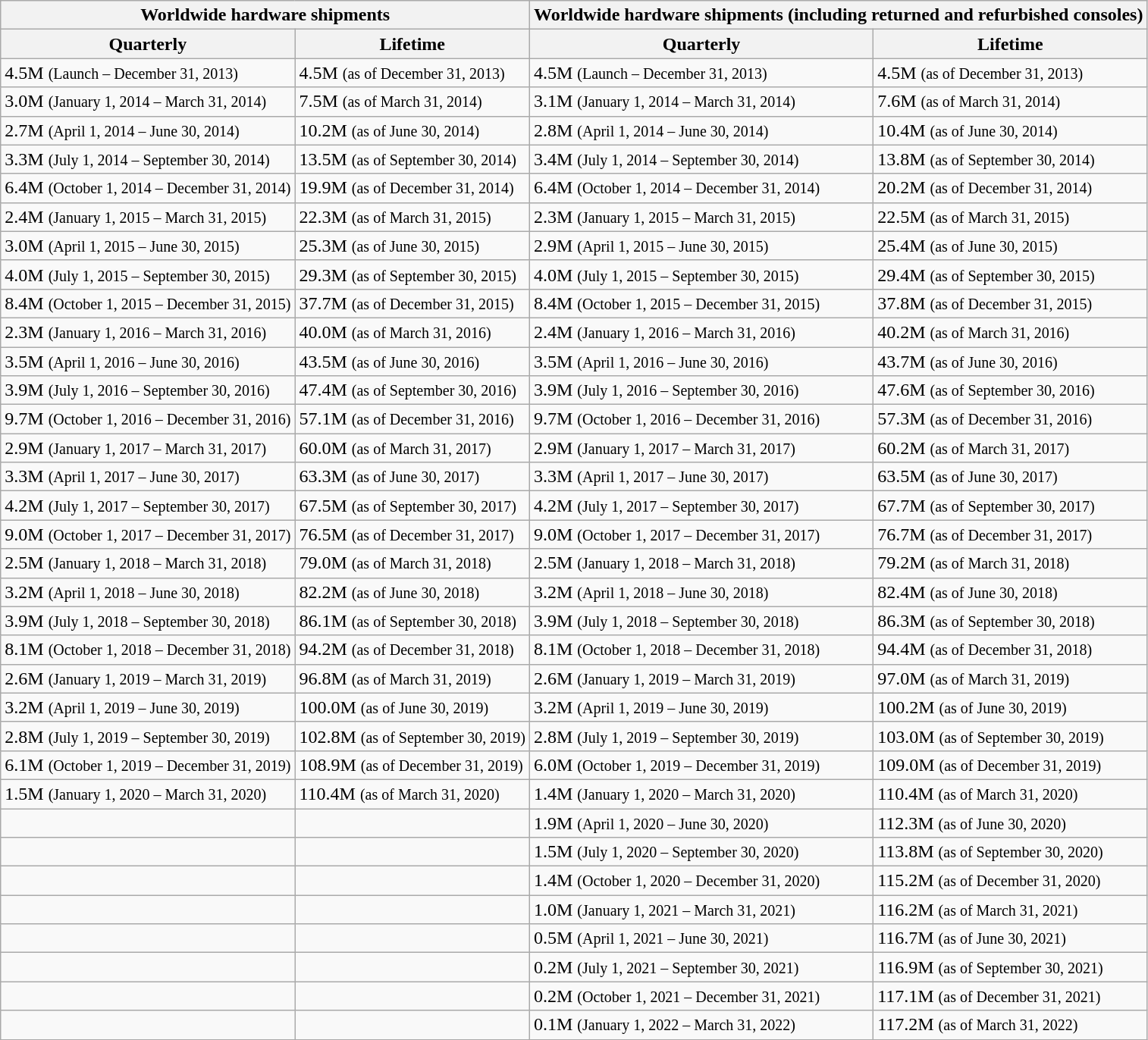<table class="wikitable">
<tr>
<th colspan="2">Worldwide hardware shipments</th>
<th colspan="2">Worldwide hardware shipments (including returned and refurbished consoles)</th>
</tr>
<tr>
<th>Quarterly</th>
<th>Lifetime</th>
<th>Quarterly</th>
<th>Lifetime</th>
</tr>
<tr>
<td>4.5M <small>(Launch – December 31, 2013)</small></td>
<td>4.5M <small>(as of December 31, 2013)</small></td>
<td>4.5M <small>(Launch – December 31, 2013)</small></td>
<td>4.5M <small>(as of December 31, 2013)</small></td>
</tr>
<tr>
<td>3.0M <small>(January 1, 2014 – March 31, 2014)</small></td>
<td>7.5M <small>(as of March 31, 2014)</small></td>
<td>3.1M <small>(January 1, 2014 – March 31, 2014)</small></td>
<td>7.6M <small>(as of March 31, 2014)</small></td>
</tr>
<tr>
<td>2.7M <small>(April 1, 2014 – June 30, 2014)</small></td>
<td>10.2M <small>(as of June 30, 2014)</small></td>
<td>2.8M <small>(April 1, 2014 – June 30, 2014)</small></td>
<td>10.4M <small>(as of June 30, 2014)</small></td>
</tr>
<tr>
<td>3.3M <small>(July 1, 2014 – September 30, 2014)</small></td>
<td>13.5M <small>(as of September 30, 2014)</small></td>
<td>3.4M <small>(July 1, 2014 – September 30, 2014)</small></td>
<td>13.8M <small>(as of September 30, 2014)</small></td>
</tr>
<tr>
<td>6.4M <small>(October 1, 2014 – December 31, 2014)</small></td>
<td>19.9M <small>(as of December 31, 2014)</small></td>
<td>6.4M <small>(October 1, 2014 – December 31, 2014)</small></td>
<td>20.2M <small>(as of December 31, 2014)</small></td>
</tr>
<tr>
<td>2.4M <small>(January 1, 2015 – March 31, 2015)</small></td>
<td>22.3M <small>(as of March 31, 2015)</small></td>
<td>2.3M <small>(January 1, 2015 – March 31, 2015)</small></td>
<td>22.5M <small>(as of March 31, 2015)</small></td>
</tr>
<tr>
<td>3.0M <small>(April 1, 2015 – June 30, 2015)</small></td>
<td>25.3M <small>(as of June 30, 2015)</small></td>
<td>2.9M <small>(April 1, 2015 – June 30, 2015)</small></td>
<td>25.4M <small>(as of June 30, 2015)</small></td>
</tr>
<tr>
<td>4.0M <small>(July 1, 2015 – September 30, 2015)</small></td>
<td>29.3M <small>(as of September 30, 2015)</small></td>
<td>4.0M <small>(July 1, 2015 – September 30, 2015)</small></td>
<td>29.4M <small>(as of September 30, 2015)</small></td>
</tr>
<tr>
<td>8.4M <small>(October 1, 2015 – December 31, 2015)</small></td>
<td>37.7M <small>(as of December 31, 2015)</small></td>
<td>8.4M <small>(October 1, 2015 – December 31, 2015)</small></td>
<td>37.8M <small>(as of December 31, 2015)</small></td>
</tr>
<tr>
<td>2.3M <small>(January 1, 2016 – March 31, 2016)</small></td>
<td>40.0M <small>(as of March 31, 2016)</small></td>
<td>2.4M <small>(January 1, 2016 – March 31, 2016)</small></td>
<td>40.2M <small>(as of March 31, 2016)</small></td>
</tr>
<tr>
<td>3.5M <small>(April 1, 2016 – June 30, 2016)</small></td>
<td>43.5M <small>(as of June 30, 2016)</small></td>
<td>3.5M <small>(April 1, 2016 – June 30, 2016)</small></td>
<td>43.7M <small>(as of June 30, 2016)</small></td>
</tr>
<tr>
<td>3.9M <small>(July 1, 2016 – September 30, 2016)</small></td>
<td>47.4M <small>(as of September 30, 2016)</small></td>
<td>3.9M <small>(July 1, 2016 – September 30, 2016)</small></td>
<td>47.6M <small>(as of September 30, 2016)</small></td>
</tr>
<tr>
<td>9.7M <small>(October 1, 2016 – December 31, 2016)</small></td>
<td>57.1M <small>(as of December 31, 2016)</small></td>
<td>9.7M <small>(October 1, 2016 – December 31, 2016)</small></td>
<td>57.3M <small>(as of December 31, 2016)</small></td>
</tr>
<tr>
<td>2.9M <small>(January 1, 2017 – March 31, 2017)</small></td>
<td>60.0M <small>(as of March 31, 2017)</small></td>
<td>2.9M <small>(January 1, 2017 – March 31, 2017)</small></td>
<td>60.2M <small>(as of March 31, 2017)</small></td>
</tr>
<tr>
<td>3.3M <small>(April 1, 2017 – June 30, 2017)</small></td>
<td>63.3M <small>(as of June 30, 2017)</small></td>
<td>3.3M <small>(April 1, 2017 – June 30, 2017)</small></td>
<td>63.5M <small>(as of June 30, 2017)</small></td>
</tr>
<tr>
<td>4.2M <small>(July 1, 2017 – September 30, 2017)</small></td>
<td>67.5M <small>(as of September 30, 2017)</small></td>
<td>4.2M <small>(July 1, 2017 – September 30, 2017)</small></td>
<td>67.7M <small>(as of September 30, 2017)</small></td>
</tr>
<tr>
<td>9.0M <small>(October 1, 2017 – December 31, 2017)</small></td>
<td>76.5M <small>(as of December 31, 2017)</small></td>
<td>9.0M <small>(October 1, 2017 – December 31, 2017)</small></td>
<td>76.7M <small>(as of December 31, 2017)</small></td>
</tr>
<tr>
<td>2.5M <small>(January 1, 2018 – March 31, 2018)</small></td>
<td>79.0M <small>(as of March 31, 2018)</small></td>
<td>2.5M <small>(January 1, 2018 – March 31, 2018)</small></td>
<td>79.2M <small>(as of March 31, 2018)</small></td>
</tr>
<tr>
<td>3.2M <small>(April 1, 2018 – June 30, 2018)</small></td>
<td>82.2M <small>(as of June 30, 2018)</small></td>
<td>3.2M <small>(April 1, 2018 – June 30, 2018)</small></td>
<td>82.4M <small>(as of June 30, 2018)</small></td>
</tr>
<tr>
<td>3.9M <small>(July 1, 2018 – September 30, 2018)</small></td>
<td>86.1M <small>(as of September 30, 2018)</small></td>
<td>3.9M <small>(July 1, 2018 – September 30, 2018)</small></td>
<td>86.3M <small>(as of September 30, 2018)</small></td>
</tr>
<tr>
<td>8.1M <small>(October 1, 2018 – December 31, 2018)</small></td>
<td>94.2M <small>(as of December 31, 2018)</small></td>
<td>8.1M <small>(October 1, 2018 – December 31, 2018)</small></td>
<td>94.4M <small>(as of December 31, 2018)</small></td>
</tr>
<tr>
<td>2.6M <small>(January 1, 2019 – March 31, 2019)</small></td>
<td>96.8M <small>(as of March 31, 2019)</small></td>
<td>2.6M <small>(January 1, 2019 – March 31, 2019)</small></td>
<td>97.0M <small>(as of March 31, 2019)</small></td>
</tr>
<tr>
<td>3.2M <small>(April 1, 2019 – June 30, 2019)</small></td>
<td>100.0M <small>(as of June 30, 2019)</small></td>
<td>3.2M <small>(April 1, 2019 – June 30, 2019)</small></td>
<td>100.2M <small>(as of June 30, 2019)</small></td>
</tr>
<tr>
<td>2.8M <small>(July 1, 2019 – September 30, 2019)</small></td>
<td>102.8M <small>(as of September 30, 2019)</small></td>
<td>2.8M <small>(July 1, 2019 – September 30, 2019)</small></td>
<td>103.0M <small>(as of September 30, 2019)</small></td>
</tr>
<tr>
<td>6.1M <small>(October 1, 2019 – December 31, 2019)</small></td>
<td>108.9M <small>(as of December 31, 2019)</small></td>
<td>6.0M <small>(October 1, 2019 – December 31, 2019)</small></td>
<td>109.0M <small>(as of December 31, 2019)</small></td>
</tr>
<tr>
<td>1.5M <small>(January 1, 2020 – March 31, 2020)</small></td>
<td>110.4M <small>(as of March 31, 2020)</small></td>
<td>1.4M <small>(January 1, 2020 – March 31, 2020)</small></td>
<td>110.4M <small>(as of March 31, 2020)</small></td>
</tr>
<tr>
<td></td>
<td></td>
<td>1.9M <small>(April 1, 2020 – June 30, 2020)</small></td>
<td>112.3M <small>(as of June 30, 2020)</small></td>
</tr>
<tr>
<td></td>
<td></td>
<td>1.5M <small>(July 1, 2020 – September 30, 2020)</small></td>
<td>113.8M <small>(as of September 30, 2020)</small></td>
</tr>
<tr>
<td></td>
<td></td>
<td>1.4M <small>(October 1, 2020 – December 31, 2020)</small></td>
<td>115.2M <small>(as of December 31, 2020)</small></td>
</tr>
<tr>
<td></td>
<td></td>
<td>1.0M <small>(January 1, 2021 – March 31, 2021)</small></td>
<td>116.2M <small>(as of March 31, 2021)</small></td>
</tr>
<tr>
<td></td>
<td></td>
<td>0.5M <small>(April 1, 2021 – June 30, 2021)</small></td>
<td>116.7M <small>(as of June 30, 2021)</small></td>
</tr>
<tr>
<td></td>
<td></td>
<td>0.2M <small>(July 1, 2021 – September 30, 2021)</small></td>
<td>116.9M <small>(as of September 30, 2021)</small></td>
</tr>
<tr>
<td></td>
<td></td>
<td>0.2M <small>(October 1, 2021 – December 31, 2021)</small></td>
<td>117.1M <small>(as of December 31, 2021)</small></td>
</tr>
<tr>
<td></td>
<td></td>
<td>0.1M <small>(January 1, 2022 – March 31, 2022)</small></td>
<td>117.2M <small>(as of March 31, 2022)</small></td>
</tr>
</table>
